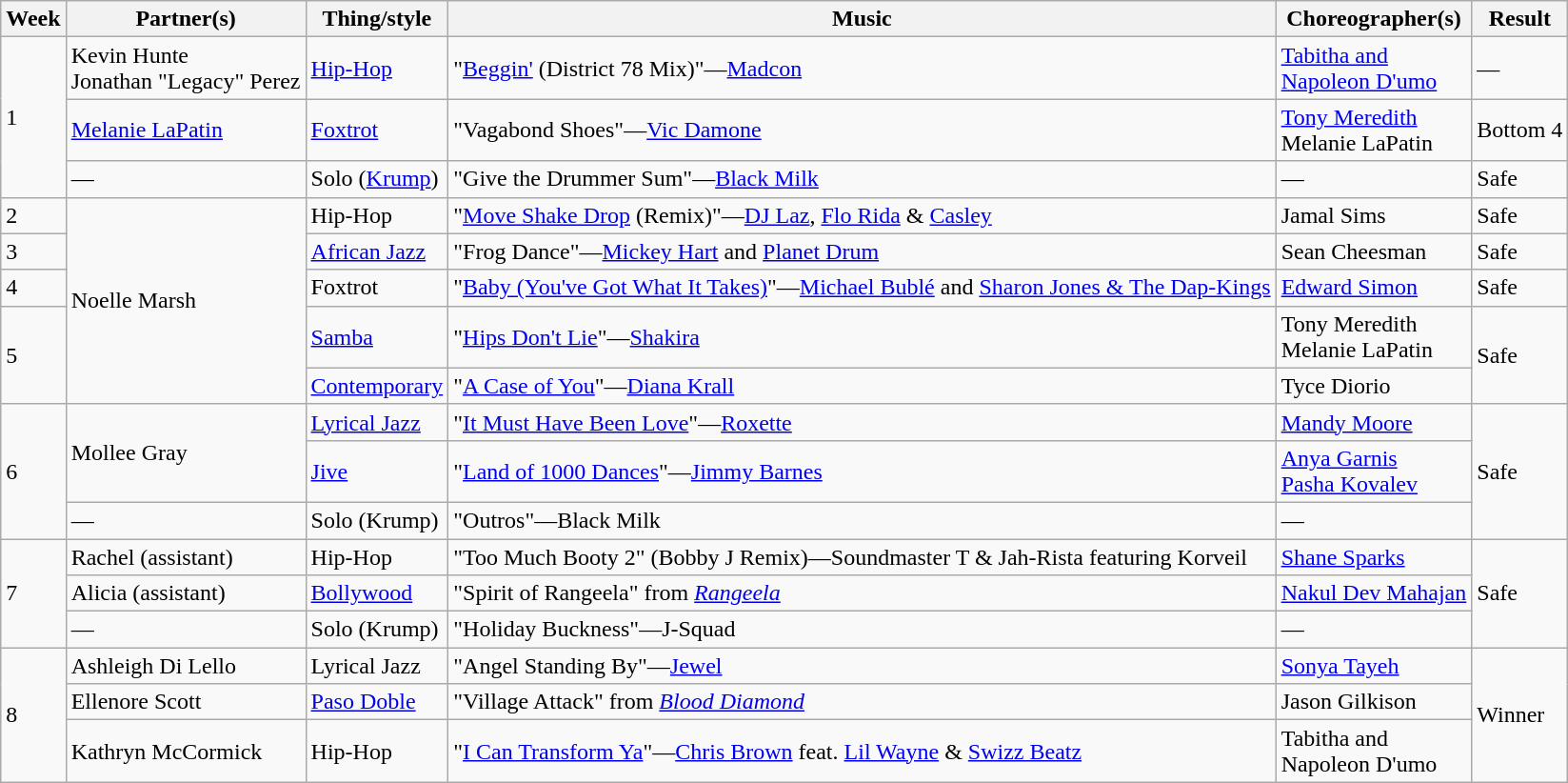<table class="wikitable">
<tr>
<th>Week</th>
<th>Partner(s)</th>
<th>Thing/style</th>
<th>Music</th>
<th>Choreographer(s)</th>
<th>Result</th>
</tr>
<tr>
<td rowspan="3">1</td>
<td>Kevin Hunte<br>Jonathan "Legacy" Perez</td>
<td><a href='#'>Hip-Hop</a></td>
<td>"<a href='#'>Beggin'</a> (District 78 Mix)"—<a href='#'>Madcon</a></td>
<td><a href='#'>Tabitha and<br>Napoleon D'umo</a></td>
<td>—</td>
</tr>
<tr>
<td><a href='#'>Melanie LaPatin</a></td>
<td><a href='#'>Foxtrot</a></td>
<td>"Vagabond Shoes"—<a href='#'>Vic Damone</a></td>
<td><a href='#'>Tony Meredith</a><br>Melanie LaPatin</td>
<td>Bottom 4</td>
</tr>
<tr>
<td>—</td>
<td>Solo (<a href='#'>Krump</a>)</td>
<td>"Give the Drummer Sum"—<a href='#'>Black Milk</a></td>
<td>—</td>
<td>Safe</td>
</tr>
<tr>
<td>2</td>
<td rowspan="5">Noelle Marsh</td>
<td>Hip-Hop</td>
<td>"<a href='#'>Move Shake Drop</a> (Remix)"—<a href='#'>DJ Laz</a>, <a href='#'>Flo Rida</a> & <a href='#'>Casley</a></td>
<td>Jamal Sims</td>
<td>Safe</td>
</tr>
<tr>
<td>3</td>
<td><a href='#'>African Jazz</a></td>
<td>"Frog Dance"—<a href='#'>Mickey Hart</a> and <a href='#'>Planet Drum</a></td>
<td>Sean Cheesman</td>
<td>Safe</td>
</tr>
<tr>
<td>4</td>
<td>Foxtrot</td>
<td>"<a href='#'>Baby (You've Got What It Takes)</a>"—<a href='#'>Michael Bublé</a> and <a href='#'>Sharon Jones & The Dap-Kings</a></td>
<td><a href='#'>Edward Simon</a></td>
<td>Safe</td>
</tr>
<tr>
<td rowspan="2">5</td>
<td><a href='#'>Samba</a></td>
<td>"<a href='#'>Hips Don't Lie</a>"—<a href='#'>Shakira</a></td>
<td>Tony Meredith<br>Melanie LaPatin</td>
<td rowspan="2">Safe</td>
</tr>
<tr>
<td><a href='#'>Contemporary</a></td>
<td>"<a href='#'>A Case of You</a>"—<a href='#'>Diana Krall</a></td>
<td>Tyce Diorio</td>
</tr>
<tr>
<td rowspan="3">6</td>
<td rowspan="2">Mollee Gray</td>
<td><a href='#'>Lyrical Jazz</a></td>
<td>"<a href='#'>It Must Have Been Love</a>"—<a href='#'>Roxette</a></td>
<td><a href='#'>Mandy Moore</a></td>
<td rowspan="3">Safe</td>
</tr>
<tr>
<td><a href='#'>Jive</a></td>
<td>"<a href='#'>Land of 1000 Dances</a>"—<a href='#'>Jimmy Barnes</a></td>
<td><a href='#'>Anya Garnis</a><br><a href='#'>Pasha Kovalev</a></td>
</tr>
<tr>
<td>—</td>
<td>Solo (Krump)</td>
<td>"Outros"—Black Milk</td>
<td>—</td>
</tr>
<tr>
<td rowspan="3">7</td>
<td>Rachel (assistant)</td>
<td>Hip-Hop</td>
<td>"Too Much Booty 2" (Bobby J Remix)—Soundmaster T & Jah-Rista featuring Korveil</td>
<td><a href='#'>Shane Sparks</a></td>
<td rowspan="3">Safe</td>
</tr>
<tr>
<td>Alicia (assistant)</td>
<td><a href='#'>Bollywood</a></td>
<td>"Spirit of Rangeela" from <em><a href='#'>Rangeela</a></em></td>
<td><a href='#'>Nakul Dev Mahajan</a></td>
</tr>
<tr>
<td>—</td>
<td>Solo (Krump)</td>
<td>"Holiday Buckness"—J-Squad</td>
<td>—</td>
</tr>
<tr>
<td rowspan="3">8</td>
<td>Ashleigh Di Lello</td>
<td>Lyrical Jazz</td>
<td>"Angel Standing By"—<a href='#'>Jewel</a></td>
<td><a href='#'>Sonya Tayeh</a></td>
<td rowspan="3">Winner</td>
</tr>
<tr>
<td>Ellenore Scott</td>
<td><a href='#'>Paso Doble</a></td>
<td>"Village Attack" from <em><a href='#'>Blood Diamond</a></em></td>
<td>Jason Gilkison</td>
</tr>
<tr>
<td>Kathryn McCormick</td>
<td>Hip-Hop</td>
<td>"<a href='#'>I Can Transform Ya</a>"—<a href='#'>Chris Brown</a> feat. <a href='#'>Lil Wayne</a> & <a href='#'>Swizz Beatz</a></td>
<td>Tabitha and<br>Napoleon D'umo</td>
</tr>
</table>
